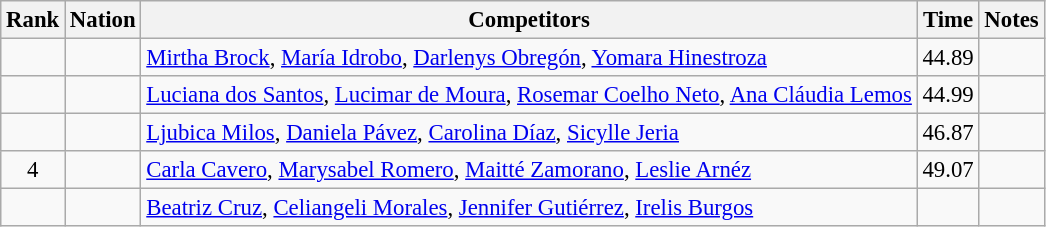<table class="wikitable sortable" style="text-align:center; font-size:95%">
<tr>
<th>Rank</th>
<th>Nation</th>
<th>Competitors</th>
<th>Time</th>
<th>Notes</th>
</tr>
<tr>
<td></td>
<td align=left></td>
<td align=left><a href='#'>Mirtha Brock</a>, <a href='#'>María Idrobo</a>, <a href='#'>Darlenys Obregón</a>, <a href='#'>Yomara Hinestroza</a></td>
<td>44.89</td>
<td></td>
</tr>
<tr>
<td></td>
<td align=left></td>
<td align=left><a href='#'>Luciana dos Santos</a>, <a href='#'>Lucimar de Moura</a>, <a href='#'>Rosemar Coelho Neto</a>, <a href='#'>Ana Cláudia Lemos</a></td>
<td>44.99</td>
<td></td>
</tr>
<tr>
<td></td>
<td align=left></td>
<td align=left><a href='#'>Ljubica Milos</a>, <a href='#'>Daniela Pávez</a>, <a href='#'>Carolina Díaz</a>, <a href='#'>Sicylle Jeria</a></td>
<td>46.87</td>
<td></td>
</tr>
<tr>
<td>4</td>
<td align=left></td>
<td align=left><a href='#'>Carla Cavero</a>, <a href='#'>Marysabel Romero</a>, <a href='#'>Maitté Zamorano</a>, <a href='#'>Leslie Arnéz</a></td>
<td>49.07</td>
<td></td>
</tr>
<tr>
<td></td>
<td align=left></td>
<td align=left><a href='#'>Beatriz Cruz</a>, <a href='#'>Celiangeli Morales</a>, <a href='#'>Jennifer Gutiérrez</a>, <a href='#'>Irelis Burgos</a></td>
<td></td>
<td></td>
</tr>
</table>
